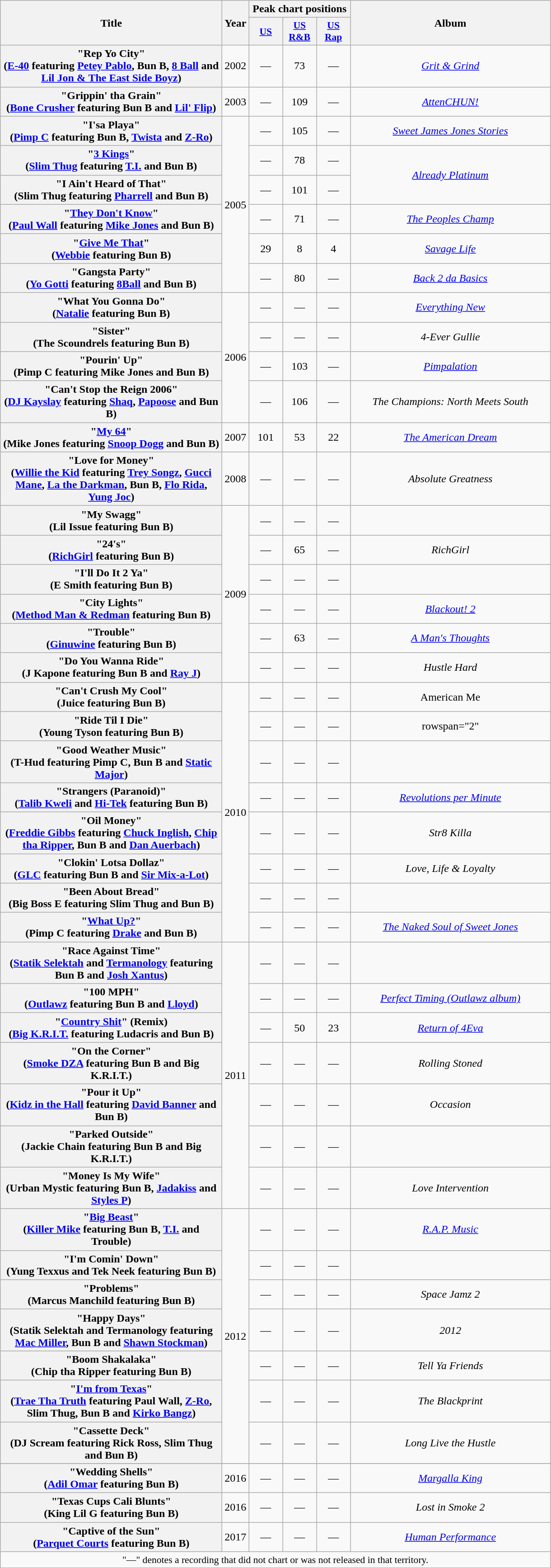<table class="wikitable plainrowheaders" style="text-align:center;" border="1">
<tr>
<th scope="col" rowspan="2" style="width:20em;">Title</th>
<th scope="col" rowspan="2">Year</th>
<th scope="col" colspan="3">Peak chart positions</th>
<th scope="col" rowspan="2" style="width:18em;">Album</th>
</tr>
<tr>
<th scope="col" style="width:3em;font-size:90%;"><a href='#'>US</a><br></th>
<th scope="col" style="width:3em;font-size:90%;"><a href='#'>US R&B</a><br></th>
<th scope="col" style="width:3em;font-size:90%;"><a href='#'>US Rap</a><br></th>
</tr>
<tr>
<th scope="row">"Rep Yo City"<br><span>(<a href='#'>E-40</a> featuring <a href='#'>Petey Pablo</a>, Bun B, <a href='#'>8 Ball</a> and <a href='#'>Lil Jon & The East Side Boyz</a>)</span></th>
<td>2002</td>
<td>—</td>
<td>73</td>
<td>—</td>
<td><em><a href='#'>Grit & Grind</a></em></td>
</tr>
<tr>
<th scope="row">"Grippin' tha Grain"<br><span>(<a href='#'>Bone Crusher</a> featuring Bun B and <a href='#'>Lil' Flip</a>)</span></th>
<td>2003</td>
<td>—</td>
<td>109</td>
<td>—</td>
<td><em><a href='#'>AttenCHUN!</a></em></td>
</tr>
<tr>
<th scope="row">"I'sa Playa"<br><span>(<a href='#'>Pimp C</a> featuring Bun B, <a href='#'>Twista</a> and <a href='#'>Z-Ro</a>)</span></th>
<td rowspan="6">2005</td>
<td>—</td>
<td>105</td>
<td>—</td>
<td><em><a href='#'>Sweet James Jones Stories</a></em></td>
</tr>
<tr>
<th scope="row">"<a href='#'>3 Kings</a>"<br><span>(<a href='#'>Slim Thug</a> featuring <a href='#'>T.I.</a> and Bun B)</span></th>
<td>—</td>
<td>78</td>
<td>—</td>
<td rowspan="2"><em><a href='#'>Already Platinum</a></em></td>
</tr>
<tr>
<th scope="row">"I Ain't Heard of That"<br><span>(Slim Thug featuring <a href='#'>Pharrell</a> and Bun B)</span></th>
<td>—</td>
<td>101</td>
<td>—</td>
</tr>
<tr>
<th scope="row">"<a href='#'>They Don't Know</a>"<br><span>(<a href='#'>Paul Wall</a> featuring <a href='#'>Mike Jones</a> and Bun B)</span></th>
<td>—</td>
<td>71</td>
<td>—</td>
<td><em><a href='#'>The Peoples Champ</a></em></td>
</tr>
<tr>
<th scope="row">"<a href='#'>Give Me That</a>"<br><span>(<a href='#'>Webbie</a> featuring Bun B)</span></th>
<td>29</td>
<td>8</td>
<td>4</td>
<td><em><a href='#'>Savage Life</a></em></td>
</tr>
<tr>
<th scope="row">"Gangsta Party"<br><span>(<a href='#'>Yo Gotti</a> featuring <a href='#'>8Ball</a> and Bun B)</span></th>
<td>—</td>
<td>80</td>
<td>—</td>
<td><em><a href='#'>Back 2 da Basics</a></em></td>
</tr>
<tr>
<th scope="row">"What You Gonna Do"<br><span>(<a href='#'>Natalie</a> featuring Bun B)</span></th>
<td rowspan="4">2006</td>
<td>—</td>
<td>—</td>
<td>—</td>
<td><em><a href='#'>Everything New</a></em></td>
</tr>
<tr>
<th scope="row">"Sister"<br><span>(The Scoundrels featuring Bun B)</span></th>
<td>—</td>
<td>—</td>
<td>—</td>
<td><em>4-Ever Gullie</em></td>
</tr>
<tr>
<th scope="row">"Pourin' Up"<br><span>(Pimp C featuring Mike Jones and Bun B)</span></th>
<td>—</td>
<td>103</td>
<td>—</td>
<td><em><a href='#'>Pimpalation</a></em></td>
</tr>
<tr>
<th scope="row">"Can't Stop the Reign 2006"<br><span>(<a href='#'>DJ Kayslay</a> featuring <a href='#'>Shaq</a>, <a href='#'>Papoose</a> and Bun B)</span></th>
<td>—</td>
<td>106</td>
<td>—</td>
<td><em>The Champions: North Meets South</em></td>
</tr>
<tr>
<th scope="row">"<a href='#'>My 64</a>"<br><span>(Mike Jones featuring <a href='#'>Snoop Dogg</a> and Bun B)</span></th>
<td>2007</td>
<td>101</td>
<td>53</td>
<td>22</td>
<td><em><a href='#'>The American Dream</a></em></td>
</tr>
<tr>
<th scope="row">"Love for Money"<br><span>(<a href='#'>Willie the Kid</a> featuring <a href='#'>Trey Songz</a>, <a href='#'>Gucci Mane</a>, <a href='#'>La the Darkman</a>, Bun B, <a href='#'>Flo Rida</a>, <a href='#'>Yung Joc</a>)</span></th>
<td>2008</td>
<td>—</td>
<td>—</td>
<td>—</td>
<td><em>Absolute Greatness</em></td>
</tr>
<tr>
<th scope="row">"My Swagg"<br><span>(Lil Issue featuring Bun B)</span></th>
<td rowspan="6">2009</td>
<td>—</td>
<td>—</td>
<td>—</td>
<td></td>
</tr>
<tr>
<th scope="row">"24's"<br><span>(<a href='#'>RichGirl</a> featuring Bun B)</span></th>
<td>—</td>
<td>65</td>
<td>—</td>
<td><em>RichGirl</em></td>
</tr>
<tr>
<th scope="row">"I'll Do It 2 Ya"<br><span>(E Smith featuring Bun B)</span></th>
<td>—</td>
<td>—</td>
<td>—</td>
<td></td>
</tr>
<tr>
<th scope="row">"City Lights"<br><span>(<a href='#'>Method Man & Redman</a> featuring Bun B)</span></th>
<td>—</td>
<td>—</td>
<td>—</td>
<td><em><a href='#'>Blackout! 2</a></em></td>
</tr>
<tr>
<th scope="row">"Trouble"<br><span>(<a href='#'>Ginuwine</a> featuring Bun B)</span></th>
<td>—</td>
<td>63</td>
<td>—</td>
<td><em><a href='#'>A Man's Thoughts</a></em></td>
</tr>
<tr>
<th scope="row">"Do You Wanna Ride"<br><span>(J Kapone featuring Bun B and <a href='#'>Ray J</a>)</span></th>
<td>—</td>
<td>—</td>
<td>—</td>
<td><em>Hustle Hard</em></td>
</tr>
<tr>
<th scope="row">"Can't Crush My Cool"<br><span>(Juice featuring Bun B)</span></th>
<td rowspan="8">2010</td>
<td>—</td>
<td>—</td>
<td>—</td>
<td>American Me</td>
</tr>
<tr>
<th scope="row">"Ride Til I Die"<br><span>(Young Tyson featuring Bun B)</span></th>
<td>—</td>
<td>—</td>
<td>—</td>
<td>rowspan="2" </td>
</tr>
<tr>
<th scope="row">"Good Weather Music"<br><span>(T-Hud featuring Pimp C, Bun B and <a href='#'>Static Major</a>)</span></th>
<td>—</td>
<td>—</td>
<td>—</td>
</tr>
<tr>
<th scope="row">"Strangers (Paranoid)"<br><span>(<a href='#'>Talib Kweli</a> and <a href='#'>Hi-Tek</a> featuring Bun B)</span></th>
<td>—</td>
<td>—</td>
<td>—</td>
<td><em><a href='#'>Revolutions per Minute</a></em></td>
</tr>
<tr>
<th scope="row">"Oil Money"<br><span>(<a href='#'>Freddie Gibbs</a> featuring <a href='#'>Chuck Inglish</a>, <a href='#'>Chip tha Ripper</a>, Bun B and <a href='#'>Dan Auerbach</a>)</span></th>
<td>—</td>
<td>—</td>
<td>—</td>
<td><em>Str8 Killa</em></td>
</tr>
<tr>
<th scope="row">"Clokin' Lotsa Dollaz"<br><span>(<a href='#'>GLC</a> featuring Bun B and <a href='#'>Sir Mix-a-Lot</a>)</span></th>
<td>—</td>
<td>—</td>
<td>—</td>
<td><em>Love, Life & Loyalty</em></td>
</tr>
<tr>
<th scope="row">"Been About Bread"<br><span>(Big Boss E featuring Slim Thug and Bun B)</span></th>
<td>—</td>
<td>—</td>
<td>—</td>
<td></td>
</tr>
<tr>
<th scope="row">"<a href='#'>What Up?</a>"<br><span>(Pimp C featuring <a href='#'>Drake</a> and Bun B)</span></th>
<td>—</td>
<td>—</td>
<td>—</td>
<td><em><a href='#'>The Naked Soul of Sweet Jones</a></em></td>
</tr>
<tr>
<th scope="row">"Race Against Time" <br><span>(<a href='#'>Statik Selektah</a> and <a href='#'>Termanology</a> featuring Bun B and <a href='#'>Josh Xantus</a>)</span></th>
<td rowspan="7">2011</td>
<td>—</td>
<td>—</td>
<td>—</td>
<td></td>
</tr>
<tr>
<th scope="row">"100 MPH" <br><span>(<a href='#'>Outlawz</a> featuring Bun B and <a href='#'>Lloyd</a>)</span></th>
<td>—</td>
<td>—</td>
<td>—</td>
<td><em><a href='#'>Perfect Timing (Outlawz album)</a></em></td>
</tr>
<tr>
<th scope="row">"<a href='#'>Country Shit</a>" (Remix)<br><span>(<a href='#'>Big K.R.I.T.</a> featuring Ludacris and Bun B)</span></th>
<td>—</td>
<td>50</td>
<td>23</td>
<td><em><a href='#'>Return of 4Eva</a></em></td>
</tr>
<tr>
<th scope="row">"On the Corner" <br><span>(<a href='#'>Smoke DZA</a> featuring Bun B and Big K.R.I.T.)</span></th>
<td>—</td>
<td>—</td>
<td>—</td>
<td><em>Rolling Stoned </em></td>
</tr>
<tr>
<th scope="row">"Pour it Up" <br><span>(<a href='#'>Kidz in the Hall</a> featuring <a href='#'>David Banner</a> and Bun B)</span></th>
<td>—</td>
<td>—</td>
<td>—</td>
<td><em>Occasion</em></td>
</tr>
<tr>
<th scope="row">"Parked Outside" <br><span>(Jackie Chain featuring Bun B and Big K.R.I.T.)</span></th>
<td>—</td>
<td>—</td>
<td>—</td>
<td></td>
</tr>
<tr>
<th scope="row">"Money Is My Wife" <br><span>(Urban Mystic featuring Bun B, <a href='#'>Jadakiss</a> and <a href='#'>Styles P</a>)</span></th>
<td>—</td>
<td>—</td>
<td>—</td>
<td><em>Love Intervention</em></td>
</tr>
<tr>
<th scope="row">"<a href='#'>Big Beast</a>"<br><span>(<a href='#'>Killer Mike</a> featuring Bun B, <a href='#'>T.I.</a> and Trouble)</span></th>
<td rowspan="7">2012</td>
<td>—</td>
<td>—</td>
<td>—</td>
<td><em><a href='#'>R.A.P. Music</a></em></td>
</tr>
<tr>
<th scope="row">"I'm Comin' Down"<br><span>(Yung Texxus and Tek Neek featuring Bun B)</span></th>
<td>—</td>
<td>—</td>
<td>—</td>
<td></td>
</tr>
<tr>
<th scope="row">"Problems"<br><span>(Marcus Manchild featuring Bun B)</span></th>
<td>—</td>
<td>—</td>
<td>—</td>
<td><em>Space Jamz 2</em></td>
</tr>
<tr>
<th scope="row">"Happy Days"<br><span>(Statik Selektah and Termanology featuring <a href='#'>Mac Miller</a>, Bun B and <a href='#'>Shawn Stockman</a>)</span></th>
<td>—</td>
<td>—</td>
<td>—</td>
<td><em>2012</em></td>
</tr>
<tr>
<th scope="row">"Boom Shakalaka"<br><span>(Chip tha Ripper featuring Bun B)</span></th>
<td>—</td>
<td>—</td>
<td>—</td>
<td><em>Tell Ya Friends</em></td>
</tr>
<tr>
<th scope="row">"<a href='#'>I'm from Texas</a>"<br><span>(<a href='#'>Trae Tha Truth</a> featuring Paul Wall, <a href='#'>Z-Ro</a>, Slim Thug, Bun B and <a href='#'>Kirko Bangz</a>)</span></th>
<td>—</td>
<td>—</td>
<td>—</td>
<td><em>The Blackprint</em></td>
</tr>
<tr>
<th scope="row">"Cassette Deck"<br><span>(DJ Scream featuring Rick Ross, Slim Thug and Bun B)</span></th>
<td>—</td>
<td>—</td>
<td>—</td>
<td><em>Long Live the Hustle</em></td>
</tr>
<tr>
</tr>
<tr>
<th scope="row">"Wedding Shells"<br><span>(<a href='#'>Adil Omar</a> featuring Bun B)</span></th>
<td>2016</td>
<td>—</td>
<td>—</td>
<td>—</td>
<td><em><a href='#'>Margalla King</a></em></td>
</tr>
<tr>
<th scope="row">"Texas Cups Cali Blunts"<br><span>(King Lil G featuring Bun B)</span></th>
<td>2016</td>
<td>—</td>
<td>—</td>
<td>—</td>
<td><em>Lost in Smoke 2</em></td>
</tr>
<tr>
<th scope="row">"Captive of the Sun"<br><span>(<a href='#'>Parquet Courts</a> featuring Bun B)</span></th>
<td>2017</td>
<td>—</td>
<td>—</td>
<td>—</td>
<td><em><a href='#'>Human Performance</a></em></td>
</tr>
<tr>
<td colspan="6" style="font-size:90%">"—" denotes a recording that did not chart or was not released in that territory.</td>
</tr>
</table>
